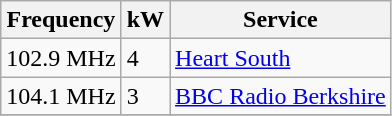<table class="wikitable sortable">
<tr>
<th>Frequency</th>
<th>kW</th>
<th>Service</th>
</tr>
<tr>
<td>102.9 MHz</td>
<td>4</td>
<td><a href='#'>Heart South</a></td>
</tr>
<tr>
<td>104.1 MHz</td>
<td>3</td>
<td><a href='#'>BBC Radio Berkshire</a></td>
</tr>
<tr>
</tr>
</table>
